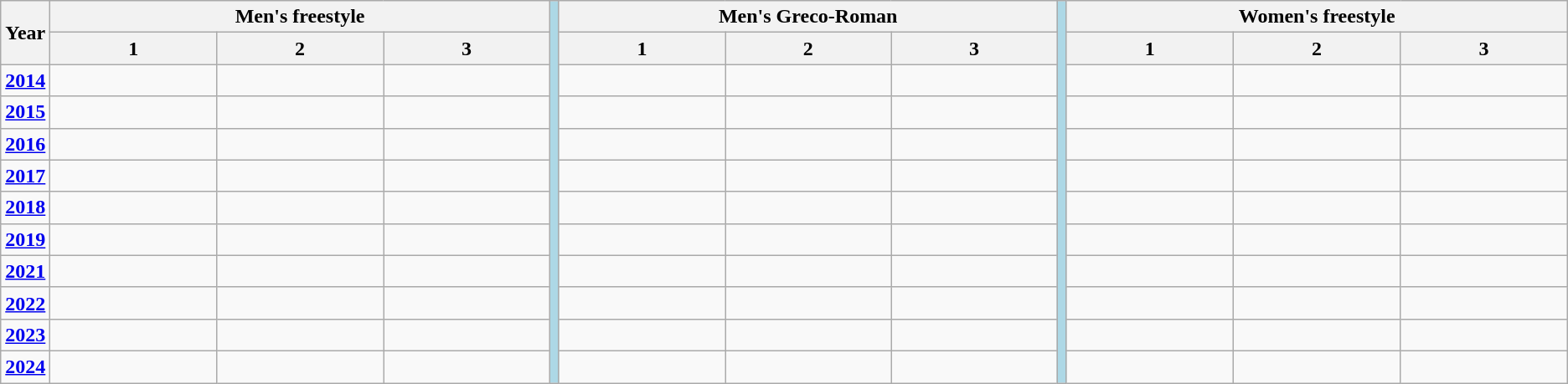<table class="wikitable" style="text-align:center;">
<tr>
<th rowspan=2>Year</th>
<th colspan=3>Men's freestyle</th>
<td rowspan=12 bgcolor=lightblue></td>
<th colspan=3>Men's Greco-Roman</th>
<td rowspan=12 bgcolor=lightblue></td>
<th colspan=3>Women's freestyle</th>
</tr>
<tr>
<th width=150>1</th>
<th width=150>2</th>
<th width=150>3</th>
<th width=150>1</th>
<th width=150>2</th>
<th width=150>3</th>
<th width=150>1</th>
<th width=150>2</th>
<th width=150>3</th>
</tr>
<tr>
<td><strong><a href='#'>2014</a></strong></td>
<td><strong></strong></td>
<td></td>
<td></td>
<td><strong></strong></td>
<td></td>
<td></td>
<td><strong></strong></td>
<td></td>
<td></td>
</tr>
<tr>
<td><strong><a href='#'>2015</a></strong></td>
<td><strong></strong></td>
<td></td>
<td></td>
<td><strong></strong></td>
<td></td>
<td></td>
<td><strong></strong></td>
<td></td>
<td></td>
</tr>
<tr>
<td><strong><a href='#'>2016</a></strong></td>
<td><strong></strong></td>
<td></td>
<td></td>
<td><strong></strong></td>
<td></td>
<td></td>
<td><strong></strong></td>
<td></td>
<td></td>
</tr>
<tr>
<td><strong><a href='#'>2017</a></strong></td>
<td><strong></strong></td>
<td></td>
<td></td>
<td><strong></strong></td>
<td></td>
<td></td>
<td><strong></strong></td>
<td></td>
<td></td>
</tr>
<tr>
<td><strong><a href='#'>2018</a></strong></td>
<td><strong></strong></td>
<td></td>
<td></td>
<td><strong></strong></td>
<td></td>
<td></td>
<td><strong></strong></td>
<td></td>
<td></td>
</tr>
<tr>
<td><strong><a href='#'>2019</a></strong></td>
<td><strong></strong></td>
<td></td>
<td></td>
<td><strong></strong></td>
<td></td>
<td></td>
<td><strong></strong></td>
<td></td>
<td></td>
</tr>
<tr>
<td><strong><a href='#'>2021</a></strong></td>
<td><strong></strong></td>
<td></td>
<td></td>
<td><strong></strong></td>
<td></td>
<td></td>
<td><strong></strong></td>
<td></td>
<td></td>
</tr>
<tr>
<td><strong><a href='#'>2022</a></strong></td>
<td><strong></strong></td>
<td></td>
<td></td>
<td><strong></strong></td>
<td></td>
<td></td>
<td><strong></strong></td>
<td></td>
<td></td>
</tr>
<tr>
<td><strong><a href='#'>2023</a></strong></td>
<td><strong></strong></td>
<td></td>
<td></td>
<td><strong></strong></td>
<td></td>
<td></td>
<td><strong></strong></td>
<td></td>
<td></td>
</tr>
<tr>
<td><strong><a href='#'>2024</a></strong></td>
<td><strong></strong></td>
<td></td>
<td></td>
<td><strong></strong></td>
<td></td>
<td></td>
<td><strong></strong></td>
<td></td>
<td></td>
</tr>
</table>
